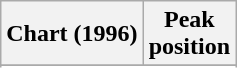<table class="wikitable sortable">
<tr>
<th align="left">Chart (1996)</th>
<th align="center">Peak<br>position</th>
</tr>
<tr>
</tr>
<tr>
</tr>
</table>
